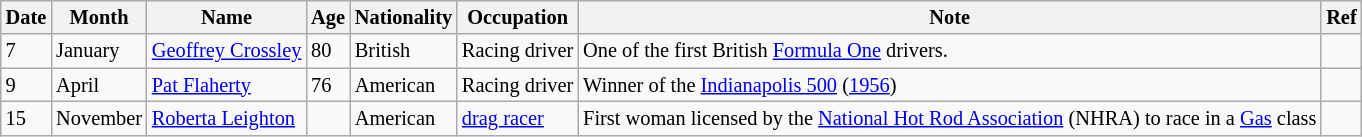<table class="wikitable" style="font-size:85%;">
<tr>
<th>Date</th>
<th>Month</th>
<th>Name</th>
<th>Age</th>
<th>Nationality</th>
<th>Occupation</th>
<th>Note</th>
<th>Ref</th>
</tr>
<tr>
<td>7</td>
<td>January</td>
<td><a href='#'>Geoffrey Crossley</a></td>
<td>80</td>
<td>British</td>
<td>Racing driver</td>
<td>One of the first British <a href='#'>Formula One</a> drivers.</td>
<td></td>
</tr>
<tr>
<td>9</td>
<td>April</td>
<td><a href='#'>Pat Flaherty</a></td>
<td>76</td>
<td>American</td>
<td>Racing driver</td>
<td>Winner of the <a href='#'>Indianapolis 500</a> (<a href='#'>1956</a>)</td>
<td></td>
</tr>
<tr>
<td>15</td>
<td>November</td>
<td><a href='#'>Roberta Leighton</a></td>
<td></td>
<td>American</td>
<td><a href='#'>drag racer</a></td>
<td>First woman licensed by the <a href='#'>National Hot Rod Association</a> (NHRA) to race in a <a href='#'>Gas</a> class</td>
<td></td>
</tr>
</table>
